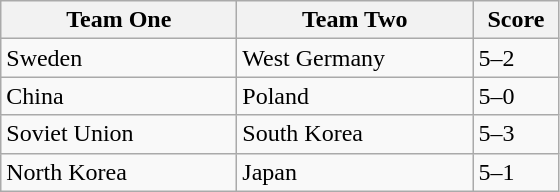<table class="wikitable">
<tr>
<th width=150>Team One</th>
<th width=150>Team Two</th>
<th width=50>Score</th>
</tr>
<tr>
<td>Sweden</td>
<td>West Germany</td>
<td>5–2</td>
</tr>
<tr>
<td>China</td>
<td>Poland</td>
<td>5–0</td>
</tr>
<tr>
<td>Soviet Union</td>
<td>South Korea</td>
<td>5–3</td>
</tr>
<tr>
<td>North Korea</td>
<td>Japan</td>
<td>5–1</td>
</tr>
</table>
